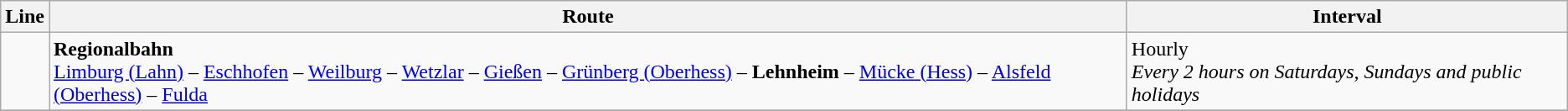<table class="wikitable">
<tr>
<th>Line</th>
<th>Route</th>
<th>Interval</th>
</tr>
<tr>
<td></td>
<td><strong>Regionalbahn</strong><br><a href='#'>Limburg (Lahn)</a> – <a href='#'>Eschhofen</a> – <a href='#'>Weilburg</a> – <a href='#'>Wetzlar</a> – <a href='#'>Gießen</a> – <a href='#'>Grünberg (Oberhess)</a> – <strong>Lehnheim</strong> – <a href='#'>Mücke (Hess)</a> – <a href='#'>Alsfeld (Oberhess)</a> – <a href='#'>Fulda</a></td>
<td>Hourly<br> <em>Every 2 hours on Saturdays, Sundays and public holidays</em></td>
</tr>
<tr>
</tr>
</table>
